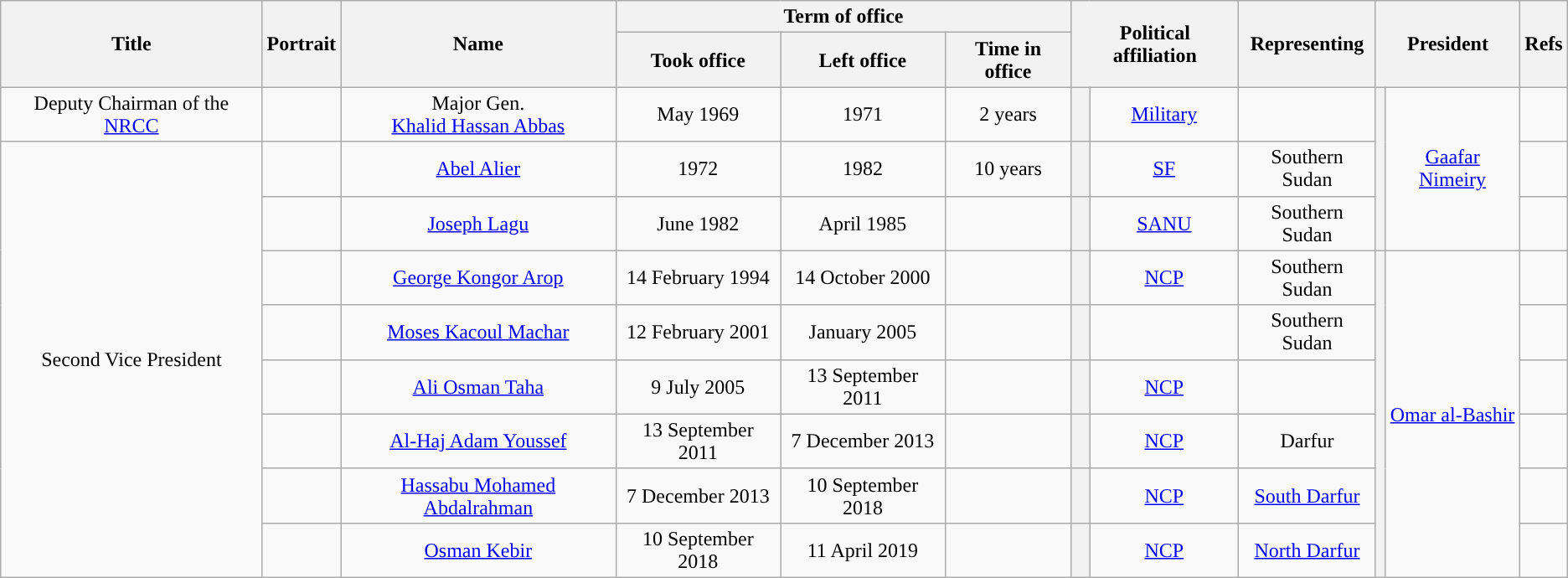<table class="wikitable" style="text-align:center;">
<tr>
<th rowspan=2>Title</th>
<th rowspan=2>Portrait</th>
<th rowspan=2>Name</th>
<th colspan=3>Term of office</th>
<th rowspan=2 colspan=2>Political affiliation</th>
<th rowspan=2>Representing</th>
<th rowspan=2 colspan=2>President</th>
<th rowspan=2>Refs</th>
</tr>
<tr>
<th>Took office</th>
<th>Left office</th>
<th>Time in office</th>
</tr>
<tr>
<td>Deputy Chairman of the <a href='#'>NRCC</a></td>
<td></td>
<td>Major Gen.<br><a href='#'>Khalid Hassan Abbas</a></td>
<td>May 1969</td>
<td>1971</td>
<td>2 years</td>
<th style="background:"></th>
<td><a href='#'>Military</a></td>
<td></td>
<th rowspan=3 style="background:"></th>
<td rowspan=3><a href='#'>Gaafar Nimeiry</a></td>
<td></td>
</tr>
<tr>
<td rowspan=8>Second Vice President</td>
<td></td>
<td><a href='#'>Abel Alier</a></td>
<td>1972</td>
<td>1982</td>
<td>10 years</td>
<th style="background:"></th>
<td><a href='#'>SF</a></td>
<td>Southern Sudan</td>
<td></td>
</tr>
<tr>
<td></td>
<td><a href='#'>Joseph Lagu</a></td>
<td>June 1982</td>
<td>April 1985</td>
<td></td>
<th style="background:"></th>
<td><a href='#'>SANU</a></td>
<td>Southern Sudan</td>
<td></td>
</tr>
<tr>
<td></td>
<td><a href='#'>George Kongor Arop</a></td>
<td>14 February 1994</td>
<td>14 October 2000</td>
<td></td>
<th style="background:"></th>
<td><a href='#'>NCP</a></td>
<td>Southern Sudan</td>
<th rowspan=6 style="background:"></th>
<td rowspan=6><a href='#'>Omar al-Bashir</a></td>
<td></td>
</tr>
<tr>
<td></td>
<td><a href='#'>Moses Kacoul Machar</a></td>
<td>12 February 2001</td>
<td>January 2005</td>
<td></td>
<th style="background:"></th>
<td></td>
<td>Southern Sudan</td>
<td></td>
</tr>
<tr>
<td></td>
<td><a href='#'>Ali Osman Taha</a></td>
<td>9 July 2005</td>
<td>13 September 2011</td>
<td></td>
<th style="background:"></th>
<td><a href='#'>NCP</a></td>
<td></td>
<td></td>
</tr>
<tr>
<td></td>
<td><a href='#'>Al-Haj Adam Youssef</a></td>
<td>13 September 2011</td>
<td>7 December 2013</td>
<td></td>
<th style="background:"></th>
<td><a href='#'>NCP</a></td>
<td>Darfur</td>
<td></td>
</tr>
<tr>
<td></td>
<td><a href='#'>Hassabu Mohamed Abdalrahman</a></td>
<td>7 December 2013</td>
<td>10 September 2018</td>
<td></td>
<th style="background:"></th>
<td><a href='#'>NCP</a></td>
<td><a href='#'>South Darfur</a></td>
<td></td>
</tr>
<tr>
<td></td>
<td><a href='#'>Osman Kebir</a></td>
<td>10 September 2018</td>
<td>11 April 2019</td>
<td></td>
<th style="background:"></th>
<td><a href='#'>NCP</a></td>
<td><a href='#'>North Darfur</a></td>
<td></td>
</tr>
</table>
